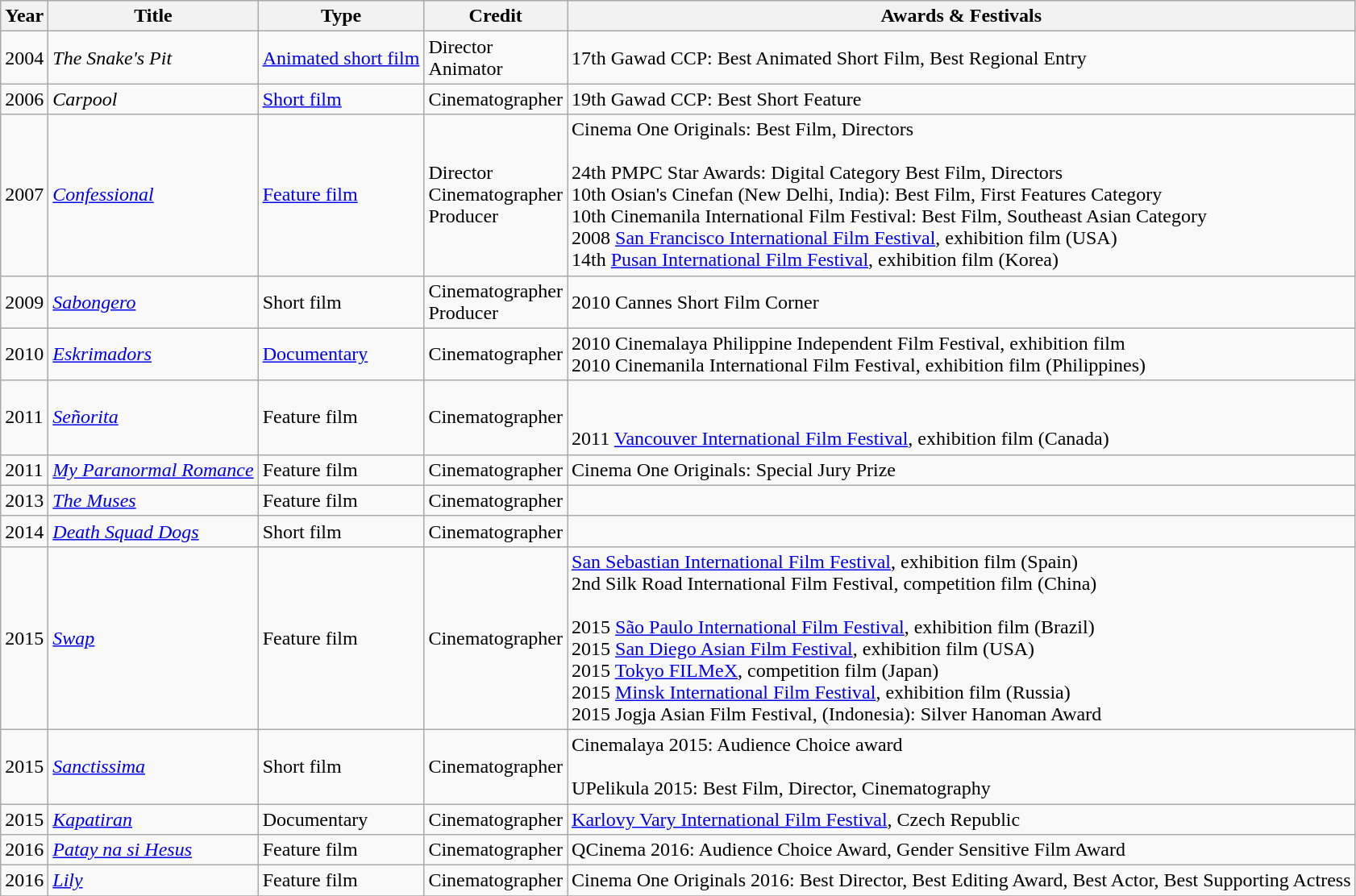<table class="wikitable">
<tr>
<th>Year</th>
<th>Title</th>
<th>Type</th>
<th>Credit</th>
<th>Awards & Festivals</th>
</tr>
<tr>
<td>2004</td>
<td><em>The Snake's Pit</em></td>
<td><a href='#'>Animated short film</a></td>
<td>Director<br>Animator</td>
<td>17th Gawad CCP: Best Animated Short Film, Best Regional Entry<br></td>
</tr>
<tr>
<td>2006</td>
<td><em>Carpool</em></td>
<td><a href='#'>Short film</a></td>
<td>Cinematographer</td>
<td>19th Gawad CCP: Best Short Feature</td>
</tr>
<tr>
<td>2007</td>
<td><em><a href='#'>Confessional</a></em></td>
<td><a href='#'>Feature film</a></td>
<td>Director<br> Cinematographer<br> Producer</td>
<td>Cinema One Originals: Best Film, Directors <br><br>24th PMPC Star Awards: Digital Category Best Film, Directors <br>
10th Osian's Cinefan (New Delhi, India): Best Film, First Features Category <br>
10th Cinemanila International Film Festival: Best Film, Southeast Asian Category <br>
2008 <a href='#'>San Francisco International Film Festival</a>, exhibition film (USA) <br>
14th <a href='#'>Pusan International Film Festival</a>, exhibition film (Korea)</td>
</tr>
<tr>
<td>2009</td>
<td><em><a href='#'>Sabongero</a></em></td>
<td>Short film</td>
<td>Cinematographer <br> Producer</td>
<td>2010 Cannes Short Film Corner</td>
</tr>
<tr>
<td>2010</td>
<td><em><a href='#'>Eskrimadors</a></em></td>
<td><a href='#'>Documentary</a></td>
<td>Cinematographer</td>
<td>2010 Cinemalaya Philippine Independent Film Festival, exhibition film<br>2010 Cinemanila International Film Festival, exhibition film (Philippines)</td>
</tr>
<tr>
<td>2011</td>
<td><em><a href='#'>Señorita</a></em></td>
<td>Feature film</td>
<td>Cinematographer</td>
<td><br><br>2011 <a href='#'>Vancouver International Film Festival</a>, exhibition film (Canada)</td>
</tr>
<tr>
<td>2011</td>
<td><em><a href='#'>My Paranormal Romance</a></em></td>
<td>Feature film</td>
<td>Cinematographer</td>
<td>Cinema One Originals: Special Jury Prize</td>
</tr>
<tr>
<td>2013</td>
<td><em><a href='#'>The Muses</a></em></td>
<td>Feature film</td>
<td>Cinematographer</td>
<td></td>
</tr>
<tr>
<td>2014</td>
<td><em><a href='#'>Death Squad Dogs</a></em></td>
<td>Short film</td>
<td>Cinematographer</td>
<td></td>
</tr>
<tr>
<td>2015</td>
<td><em><a href='#'>Swap</a></em></td>
<td>Feature film</td>
<td>Cinematographer</td>
<td><a href='#'>San Sebastian International Film Festival</a>, exhibition film (Spain) <br>2nd Silk Road International Film Festival, competition film (China) <br><br>2015 <a href='#'>São Paulo International Film Festival</a>, exhibition film (Brazil) <br>
2015 <a href='#'>San Diego Asian Film Festival</a>, exhibition film (USA)<br>
2015 <a href='#'>Tokyo FILMeX</a>, competition film (Japan) <br>
2015 <a href='#'>Minsk International Film Festival</a>, exhibition film (Russia) <br>
2015 Jogja Asian Film Festival, (Indonesia): Silver Hanoman Award <br></td>
</tr>
<tr>
<td>2015</td>
<td><em><a href='#'>Sanctissima</a></em></td>
<td>Short film</td>
<td>Cinematographer</td>
<td>Cinemalaya 2015: Audience Choice award<br><br>UPelikula 2015: Best Film, Director, Cinematography</td>
</tr>
<tr>
<td>2015</td>
<td><em><a href='#'>Kapatiran</a></em></td>
<td>Documentary</td>
<td>Cinematographer</td>
<td><a href='#'>Karlovy Vary International Film Festival</a>, Czech Republic</td>
</tr>
<tr>
<td>2016</td>
<td><em><a href='#'>Patay na si Hesus</a></em></td>
<td>Feature film</td>
<td>Cinematographer</td>
<td>QCinema 2016: Audience Choice Award, Gender Sensitive Film Award</td>
</tr>
<tr>
<td>2016</td>
<td><em><a href='#'>Lily</a></em></td>
<td>Feature film</td>
<td>Cinematographer</td>
<td>Cinema One Originals 2016: Best Director, Best Editing Award, Best Actor, Best Supporting Actress</td>
</tr>
<tr>
</tr>
</table>
